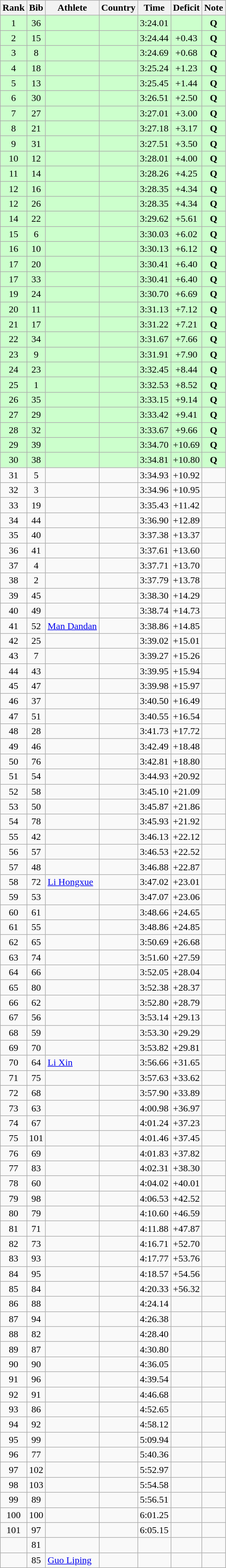<table class="wikitable sortable" style="text-align:center">
<tr>
<th>Rank</th>
<th>Bib</th>
<th>Athlete</th>
<th>Country</th>
<th>Time</th>
<th>Deficit</th>
<th>Note</th>
</tr>
<tr bgcolor=ccffcc>
<td>1</td>
<td>36</td>
<td align=left></td>
<td align=left></td>
<td>3:24.01</td>
<td></td>
<td><strong>Q</strong></td>
</tr>
<tr bgcolor=ccffcc>
<td>2</td>
<td>15</td>
<td align=left></td>
<td align=left></td>
<td>3:24.44</td>
<td>+0.43</td>
<td><strong>Q</strong></td>
</tr>
<tr bgcolor=ccffcc>
<td>3</td>
<td>8</td>
<td align=left></td>
<td align=left></td>
<td>3:24.69</td>
<td>+0.68</td>
<td><strong>Q</strong></td>
</tr>
<tr bgcolor=ccffcc>
<td>4</td>
<td>18</td>
<td align=left></td>
<td align=left></td>
<td>3:25.24</td>
<td>+1.23</td>
<td><strong>Q</strong></td>
</tr>
<tr bgcolor=ccffcc>
<td>5</td>
<td>13</td>
<td align=left></td>
<td align=left></td>
<td>3:25.45</td>
<td>+1.44</td>
<td><strong>Q</strong></td>
</tr>
<tr bgcolor=ccffcc>
<td>6</td>
<td>30</td>
<td align=left></td>
<td align=left></td>
<td>3:26.51</td>
<td>+2.50</td>
<td><strong>Q</strong></td>
</tr>
<tr bgcolor=ccffcc>
<td>7</td>
<td>27</td>
<td align=left></td>
<td align=left></td>
<td>3:27.01</td>
<td>+3.00</td>
<td><strong>Q</strong></td>
</tr>
<tr bgcolor=ccffcc>
<td>8</td>
<td>21</td>
<td align=left></td>
<td align=left></td>
<td>3:27.18</td>
<td>+3.17</td>
<td><strong>Q</strong></td>
</tr>
<tr bgcolor=ccffcc>
<td>9</td>
<td>31</td>
<td align=left></td>
<td align=left></td>
<td>3:27.51</td>
<td>+3.50</td>
<td><strong>Q</strong></td>
</tr>
<tr bgcolor=ccffcc>
<td>10</td>
<td>12</td>
<td align=left></td>
<td align=left></td>
<td>3:28.01</td>
<td>+4.00</td>
<td><strong>Q</strong></td>
</tr>
<tr bgcolor=ccffcc>
<td>11</td>
<td>14</td>
<td align=left></td>
<td align=left></td>
<td>3:28.26</td>
<td>+4.25</td>
<td><strong>Q</strong></td>
</tr>
<tr bgcolor=ccffcc>
<td>12</td>
<td>16</td>
<td align=left></td>
<td align=left></td>
<td>3:28.35</td>
<td>+4.34</td>
<td><strong>Q</strong></td>
</tr>
<tr bgcolor=ccffcc>
<td>12</td>
<td>26</td>
<td align=left></td>
<td align=left></td>
<td>3:28.35</td>
<td>+4.34</td>
<td><strong>Q</strong></td>
</tr>
<tr bgcolor=ccffcc>
<td>14</td>
<td>22</td>
<td align=left></td>
<td align=left></td>
<td>3:29.62</td>
<td>+5.61</td>
<td><strong>Q</strong></td>
</tr>
<tr bgcolor=ccffcc>
<td>15</td>
<td>6</td>
<td align=left></td>
<td align=left></td>
<td>3:30.03</td>
<td>+6.02</td>
<td><strong>Q</strong></td>
</tr>
<tr bgcolor=ccffcc>
<td>16</td>
<td>10</td>
<td align=left></td>
<td align=left></td>
<td>3:30.13</td>
<td>+6.12</td>
<td><strong>Q</strong></td>
</tr>
<tr bgcolor=ccffcc>
<td>17</td>
<td>20</td>
<td align=left></td>
<td align=left></td>
<td>3:30.41</td>
<td>+6.40</td>
<td><strong>Q</strong></td>
</tr>
<tr bgcolor=ccffcc>
<td>17</td>
<td>33</td>
<td align=left></td>
<td align=left></td>
<td>3:30.41</td>
<td>+6.40</td>
<td><strong>Q</strong></td>
</tr>
<tr bgcolor=ccffcc>
<td>19</td>
<td>24</td>
<td align=left></td>
<td align=left></td>
<td>3:30.70</td>
<td>+6.69</td>
<td><strong>Q</strong></td>
</tr>
<tr bgcolor=ccffcc>
<td>20</td>
<td>11</td>
<td align=left></td>
<td align=left></td>
<td>3:31.13</td>
<td>+7.12</td>
<td><strong>Q</strong></td>
</tr>
<tr bgcolor=ccffcc>
<td>21</td>
<td>17</td>
<td align=left></td>
<td align=left></td>
<td>3:31.22</td>
<td>+7.21</td>
<td><strong>Q</strong></td>
</tr>
<tr bgcolor=ccffcc>
<td>22</td>
<td>34</td>
<td align=left></td>
<td align=left></td>
<td>3:31.67</td>
<td>+7.66</td>
<td><strong>Q</strong></td>
</tr>
<tr bgcolor=ccffcc>
<td>23</td>
<td>9</td>
<td align=left></td>
<td align=left></td>
<td>3:31.91</td>
<td>+7.90</td>
<td><strong>Q</strong></td>
</tr>
<tr bgcolor=ccffcc>
<td>24</td>
<td>23</td>
<td align=left></td>
<td align=left></td>
<td>3:32.45</td>
<td>+8.44</td>
<td><strong>Q</strong></td>
</tr>
<tr bgcolor=ccffcc>
<td>25</td>
<td>1</td>
<td align=left></td>
<td align=left></td>
<td>3:32.53</td>
<td>+8.52</td>
<td><strong>Q</strong></td>
</tr>
<tr bgcolor=ccffcc>
<td>26</td>
<td>35</td>
<td align=left></td>
<td align=left></td>
<td>3:33.15</td>
<td>+9.14</td>
<td><strong>Q</strong></td>
</tr>
<tr bgcolor=ccffcc>
<td>27</td>
<td>29</td>
<td align=left></td>
<td align=left></td>
<td>3:33.42</td>
<td>+9.41</td>
<td><strong>Q</strong></td>
</tr>
<tr bgcolor=ccffcc>
<td>28</td>
<td>32</td>
<td align=left></td>
<td align=left></td>
<td>3:33.67</td>
<td>+9.66</td>
<td><strong>Q</strong></td>
</tr>
<tr bgcolor=ccffcc>
<td>29</td>
<td>39</td>
<td align=left></td>
<td align=left></td>
<td>3:34.70</td>
<td>+10.69</td>
<td><strong>Q</strong></td>
</tr>
<tr bgcolor=ccffcc>
<td>30</td>
<td>38</td>
<td align=left></td>
<td align=left></td>
<td>3:34.81</td>
<td>+10.80</td>
<td><strong>Q</strong></td>
</tr>
<tr>
<td>31</td>
<td>5</td>
<td align=left></td>
<td align=left></td>
<td>3:34.93</td>
<td>+10.92</td>
<td></td>
</tr>
<tr>
<td>32</td>
<td>3</td>
<td align=left></td>
<td align=left></td>
<td>3:34.96</td>
<td>+10.95</td>
<td></td>
</tr>
<tr>
<td>33</td>
<td>19</td>
<td align=left></td>
<td align=left></td>
<td>3:35.43</td>
<td>+11.42</td>
<td></td>
</tr>
<tr>
<td>34</td>
<td>44</td>
<td align=left></td>
<td align=left></td>
<td>3:36.90</td>
<td>+12.89</td>
<td></td>
</tr>
<tr>
<td>35</td>
<td>40</td>
<td align=left></td>
<td align=left></td>
<td>3:37.38</td>
<td>+13.37</td>
<td></td>
</tr>
<tr>
<td>36</td>
<td>41</td>
<td align=left></td>
<td align=left></td>
<td>3:37.61</td>
<td>+13.60</td>
<td></td>
</tr>
<tr>
<td>37</td>
<td>4</td>
<td align=left></td>
<td align=left></td>
<td>3:37.71</td>
<td>+13.70</td>
<td></td>
</tr>
<tr>
<td>38</td>
<td>2</td>
<td align=left></td>
<td align=left></td>
<td>3:37.79</td>
<td>+13.78</td>
<td></td>
</tr>
<tr>
<td>39</td>
<td>45</td>
<td align=left></td>
<td align=left></td>
<td>3:38.30</td>
<td>+14.29</td>
<td></td>
</tr>
<tr>
<td>40</td>
<td>49</td>
<td align=left></td>
<td align=left></td>
<td>3:38.74</td>
<td>+14.73</td>
<td></td>
</tr>
<tr>
<td>41</td>
<td>52</td>
<td align=left><a href='#'>Man Dandan</a></td>
<td align=left></td>
<td>3:38.86</td>
<td>+14.85</td>
<td></td>
</tr>
<tr>
<td>42</td>
<td>25</td>
<td align=left></td>
<td align=left></td>
<td>3:39.02</td>
<td>+15.01</td>
<td></td>
</tr>
<tr>
<td>43</td>
<td>7</td>
<td align=left></td>
<td align=left></td>
<td>3:39.27</td>
<td>+15.26</td>
<td></td>
</tr>
<tr>
<td>44</td>
<td>43</td>
<td align=left></td>
<td align=left></td>
<td>3:39.95</td>
<td>+15.94</td>
<td></td>
</tr>
<tr>
<td>45</td>
<td>47</td>
<td align=left></td>
<td align=left></td>
<td>3:39.98</td>
<td>+15.97</td>
<td></td>
</tr>
<tr>
<td>46</td>
<td>37</td>
<td align=left></td>
<td align=left></td>
<td>3:40.50</td>
<td>+16.49</td>
<td></td>
</tr>
<tr>
<td>47</td>
<td>51</td>
<td align=left></td>
<td align=left></td>
<td>3:40.55</td>
<td>+16.54</td>
<td></td>
</tr>
<tr>
<td>48</td>
<td>28</td>
<td align=left></td>
<td align=left></td>
<td>3:41.73</td>
<td>+17.72</td>
<td></td>
</tr>
<tr>
<td>49</td>
<td>46</td>
<td align=left></td>
<td align=left></td>
<td>3:42.49</td>
<td>+18.48</td>
<td></td>
</tr>
<tr>
<td>50</td>
<td>76</td>
<td align=left></td>
<td align=left></td>
<td>3:42.81</td>
<td>+18.80</td>
<td></td>
</tr>
<tr>
<td>51</td>
<td>54</td>
<td align=left></td>
<td align=left></td>
<td>3:44.93</td>
<td>+20.92</td>
<td></td>
</tr>
<tr>
<td>52</td>
<td>58</td>
<td align=left></td>
<td align=left></td>
<td>3:45.10</td>
<td>+21.09</td>
<td></td>
</tr>
<tr>
<td>53</td>
<td>50</td>
<td align=left></td>
<td align=left></td>
<td>3:45.87</td>
<td>+21.86</td>
<td></td>
</tr>
<tr>
<td>54</td>
<td>78</td>
<td align=left></td>
<td align=left></td>
<td>3:45.93</td>
<td>+21.92</td>
<td></td>
</tr>
<tr>
<td>55</td>
<td>42</td>
<td align=left></td>
<td align=left></td>
<td>3:46.13</td>
<td>+22.12</td>
<td></td>
</tr>
<tr>
<td>56</td>
<td>57</td>
<td align=left></td>
<td align=left></td>
<td>3:46.53</td>
<td>+22.52</td>
<td></td>
</tr>
<tr>
<td>57</td>
<td>48</td>
<td align=left></td>
<td align=left></td>
<td>3:46.88</td>
<td>+22.87</td>
<td></td>
</tr>
<tr>
<td>58</td>
<td>72</td>
<td align=left><a href='#'>Li Hongxue</a></td>
<td align=left></td>
<td>3:47.02</td>
<td>+23.01</td>
<td></td>
</tr>
<tr>
<td>59</td>
<td>53</td>
<td align=left></td>
<td align=left></td>
<td>3:47.07</td>
<td>+23.06</td>
<td></td>
</tr>
<tr>
<td>60</td>
<td>61</td>
<td align=left></td>
<td align=left></td>
<td>3:48.66</td>
<td>+24.65</td>
<td></td>
</tr>
<tr>
<td>61</td>
<td>55</td>
<td align=left></td>
<td align=left></td>
<td>3:48.86</td>
<td>+24.85</td>
<td></td>
</tr>
<tr>
<td>62</td>
<td>65</td>
<td align=left></td>
<td align=left></td>
<td>3:50.69</td>
<td>+26.68</td>
<td></td>
</tr>
<tr>
<td>63</td>
<td>74</td>
<td align=left></td>
<td align=left></td>
<td>3:51.60</td>
<td>+27.59</td>
<td></td>
</tr>
<tr>
<td>64</td>
<td>66</td>
<td align=left></td>
<td align=left></td>
<td>3:52.05</td>
<td>+28.04</td>
<td></td>
</tr>
<tr>
<td>65</td>
<td>80</td>
<td align=left></td>
<td align=left></td>
<td>3:52.38</td>
<td>+28.37</td>
<td></td>
</tr>
<tr>
<td>66</td>
<td>62</td>
<td align=left></td>
<td align=left></td>
<td>3:52.80</td>
<td>+28.79</td>
<td></td>
</tr>
<tr>
<td>67</td>
<td>56</td>
<td align=left></td>
<td align=left></td>
<td>3:53.14</td>
<td>+29.13</td>
<td></td>
</tr>
<tr>
<td>68</td>
<td>59</td>
<td align=left></td>
<td align=left></td>
<td>3:53.30</td>
<td>+29.29</td>
<td></td>
</tr>
<tr>
<td>69</td>
<td>70</td>
<td align=left></td>
<td align=left></td>
<td>3:53.82</td>
<td>+29.81</td>
<td></td>
</tr>
<tr>
<td>70</td>
<td>64</td>
<td align=left><a href='#'>Li Xin</a></td>
<td align=left></td>
<td>3:56.66</td>
<td>+31.65</td>
<td></td>
</tr>
<tr>
<td>71</td>
<td>75</td>
<td align=left></td>
<td align=left></td>
<td>3:57.63</td>
<td>+33.62</td>
<td></td>
</tr>
<tr>
<td>72</td>
<td>68</td>
<td align=left></td>
<td align=left></td>
<td>3:57.90</td>
<td>+33.89</td>
<td></td>
</tr>
<tr>
<td>73</td>
<td>63</td>
<td align=left></td>
<td align=left></td>
<td>4:00.98</td>
<td>+36.97</td>
<td></td>
</tr>
<tr>
<td>74</td>
<td>67</td>
<td align=left></td>
<td align=left></td>
<td>4:01.24</td>
<td>+37.23</td>
<td></td>
</tr>
<tr>
<td>75</td>
<td>101</td>
<td align=left></td>
<td align=left></td>
<td>4:01.46</td>
<td>+37.45</td>
<td></td>
</tr>
<tr>
<td>76</td>
<td>69</td>
<td align=left></td>
<td align=left></td>
<td>4:01.83</td>
<td>+37.82</td>
<td></td>
</tr>
<tr>
<td>77</td>
<td>83</td>
<td align=left></td>
<td align=left></td>
<td>4:02.31</td>
<td>+38.30</td>
<td></td>
</tr>
<tr>
<td>78</td>
<td>60</td>
<td align=left></td>
<td align=left></td>
<td>4:04.02</td>
<td>+40.01</td>
<td></td>
</tr>
<tr>
<td>79</td>
<td>98</td>
<td align=left></td>
<td align=left></td>
<td>4:06.53</td>
<td>+42.52</td>
<td></td>
</tr>
<tr>
<td>80</td>
<td>79</td>
<td align=left></td>
<td align=left></td>
<td>4:10.60</td>
<td>+46.59</td>
<td></td>
</tr>
<tr>
<td>81</td>
<td>71</td>
<td align=left></td>
<td align=left></td>
<td>4:11.88</td>
<td>+47.87</td>
<td></td>
</tr>
<tr>
<td>82</td>
<td>73</td>
<td align=left></td>
<td align=left></td>
<td>4:16.71</td>
<td>+52.70</td>
<td></td>
</tr>
<tr>
<td>83</td>
<td>93</td>
<td align=left></td>
<td align=left></td>
<td>4:17.77</td>
<td>+53.76</td>
<td></td>
</tr>
<tr>
<td>84</td>
<td>95</td>
<td align=left></td>
<td align=left></td>
<td>4:18.57</td>
<td>+54.56</td>
<td></td>
</tr>
<tr>
<td>85</td>
<td>84</td>
<td align=left></td>
<td align=left></td>
<td>4:20.33</td>
<td>+56.32</td>
<td></td>
</tr>
<tr>
<td>86</td>
<td>88</td>
<td align=left></td>
<td align=left></td>
<td>4:24.14</td>
<td></td>
<td></td>
</tr>
<tr>
<td>87</td>
<td>94</td>
<td align=left></td>
<td align=left></td>
<td>4:26.38</td>
<td></td>
<td></td>
</tr>
<tr>
<td>88</td>
<td>82</td>
<td align=left></td>
<td align=left></td>
<td>4:28.40</td>
<td></td>
<td></td>
</tr>
<tr>
<td>89</td>
<td>87</td>
<td align=left></td>
<td align=left></td>
<td>4:30.80</td>
<td></td>
<td></td>
</tr>
<tr>
<td>90</td>
<td>90</td>
<td align=left></td>
<td align=left></td>
<td>4:36.05</td>
<td></td>
<td></td>
</tr>
<tr>
<td>91</td>
<td>96</td>
<td align=left></td>
<td align=left></td>
<td>4:39.54</td>
<td></td>
<td></td>
</tr>
<tr>
<td>92</td>
<td>91</td>
<td align=left></td>
<td align=left></td>
<td>4:46.68</td>
<td></td>
<td></td>
</tr>
<tr>
<td>93</td>
<td>86</td>
<td align=left></td>
<td align=left></td>
<td>4:52.65</td>
<td></td>
<td></td>
</tr>
<tr>
<td>94</td>
<td>92</td>
<td align=left></td>
<td align=left></td>
<td>4:58.12</td>
<td></td>
<td></td>
</tr>
<tr>
<td>95</td>
<td>99</td>
<td align=left></td>
<td align=left></td>
<td>5:09.94</td>
<td></td>
<td></td>
</tr>
<tr>
<td>96</td>
<td>77</td>
<td align=left></td>
<td align=left></td>
<td>5:40.36</td>
<td></td>
<td></td>
</tr>
<tr>
<td>97</td>
<td>102</td>
<td align=left></td>
<td align=left></td>
<td>5:52.97</td>
<td></td>
<td></td>
</tr>
<tr>
<td>98</td>
<td>103</td>
<td align=left></td>
<td align=left></td>
<td>5:54.58</td>
<td></td>
<td></td>
</tr>
<tr>
<td>99</td>
<td>89</td>
<td align=left></td>
<td align=left></td>
<td>5:56.51</td>
<td></td>
<td></td>
</tr>
<tr>
<td>100</td>
<td>100</td>
<td align=left></td>
<td align=left></td>
<td>6:01.25</td>
<td></td>
<td></td>
</tr>
<tr>
<td>101</td>
<td>97</td>
<td align=left></td>
<td align=left></td>
<td>6:05.15</td>
<td></td>
<td></td>
</tr>
<tr>
<td></td>
<td>81</td>
<td align=left></td>
<td align=left></td>
<td></td>
<td></td>
<td></td>
</tr>
<tr>
<td></td>
<td>85</td>
<td align=left><a href='#'>Guo Liping</a></td>
<td align=left></td>
<td></td>
<td></td>
<td></td>
</tr>
</table>
